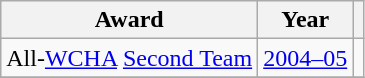<table class="wikitable">
<tr>
<th>Award</th>
<th>Year</th>
<th></th>
</tr>
<tr>
<td>All-<a href='#'>WCHA</a> <a href='#'>Second Team</a></td>
<td><a href='#'>2004–05</a></td>
<td></td>
</tr>
<tr>
</tr>
</table>
